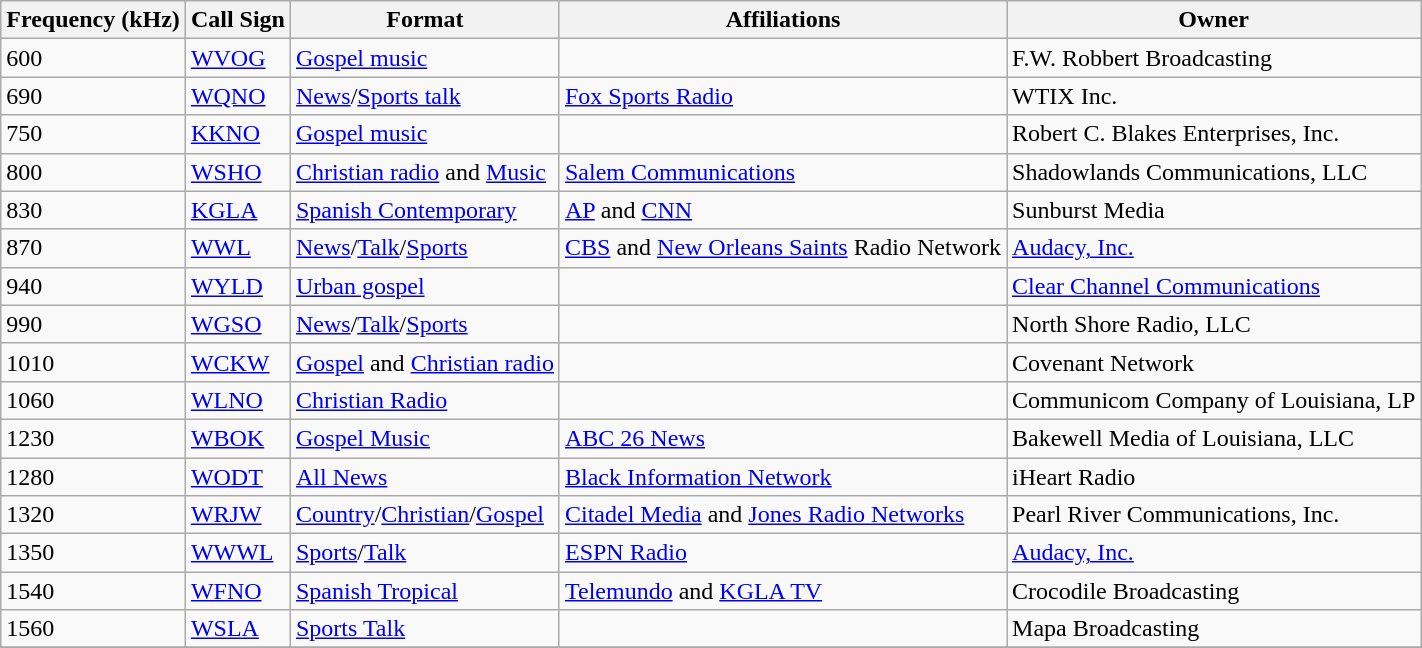<table class="wikitable">
<tr>
<th>Frequency (kHz)</th>
<th>Call Sign</th>
<th>Format</th>
<th>Affiliations</th>
<th>Owner</th>
</tr>
<tr>
<td>600</td>
<td><a href='#'>WVOG</a></td>
<td><a href='#'>Gospel music</a></td>
<td></td>
<td>F.W. Robbert Broadcasting</td>
</tr>
<tr>
<td>690</td>
<td><a href='#'>WQNO</a></td>
<td><a href='#'>News</a>/<a href='#'>Sports talk</a></td>
<td><a href='#'>Fox Sports Radio</a></td>
<td>WTIX Inc.</td>
</tr>
<tr>
<td>750</td>
<td><a href='#'>KKNO</a></td>
<td><a href='#'>Gospel music</a></td>
<td></td>
<td>Robert C. Blakes Enterprises, Inc.</td>
</tr>
<tr>
<td>800</td>
<td><a href='#'>WSHO</a></td>
<td><a href='#'>Christian radio</a> and <a href='#'>Music</a></td>
<td><a href='#'>Salem Communications</a></td>
<td>Shadowlands Communications, LLC</td>
</tr>
<tr>
<td>830</td>
<td><a href='#'>KGLA</a></td>
<td><a href='#'>Spanish Contemporary</a></td>
<td><a href='#'>AP</a> and <a href='#'>CNN</a></td>
<td>Sunburst Media</td>
</tr>
<tr>
<td>870</td>
<td><a href='#'>WWL</a></td>
<td><a href='#'>News</a>/<a href='#'>Talk</a>/<a href='#'>Sports</a></td>
<td><a href='#'>CBS</a> and <a href='#'>New Orleans Saints</a> Radio Network</td>
<td><a href='#'>Audacy, Inc.</a></td>
</tr>
<tr>
<td>940</td>
<td><a href='#'>WYLD</a></td>
<td><a href='#'>Urban gospel</a></td>
<td></td>
<td><a href='#'>Clear Channel Communications</a></td>
</tr>
<tr>
<td>990</td>
<td><a href='#'>WGSO</a></td>
<td><a href='#'>News</a>/<a href='#'>Talk</a>/<a href='#'>Sports</a></td>
<td></td>
<td>North Shore Radio, LLC</td>
</tr>
<tr>
<td>1010</td>
<td><a href='#'>WCKW</a></td>
<td><a href='#'>Gospel</a> and <a href='#'>Christian radio</a></td>
<td></td>
<td>Covenant Network</td>
</tr>
<tr>
<td>1060</td>
<td><a href='#'>WLNO</a></td>
<td><a href='#'>Christian Radio</a></td>
<td></td>
<td>Communicom Company of Louisiana, LP</td>
</tr>
<tr>
<td>1230</td>
<td><a href='#'>WBOK</a></td>
<td><a href='#'>Gospel Music</a></td>
<td><a href='#'>ABC 26 News</a></td>
<td>Bakewell Media of Louisiana, LLC</td>
</tr>
<tr>
<td>1280</td>
<td><a href='#'>WODT</a></td>
<td><a href='#'>All News</a></td>
<td><a href='#'>Black Information Network</a></td>
<td>iHeart Radio</td>
</tr>
<tr>
<td>1320</td>
<td><a href='#'>WRJW</a></td>
<td><a href='#'>Country</a>/<a href='#'>Christian</a>/<a href='#'>Gospel</a></td>
<td><a href='#'>Citadel Media</a> and <a href='#'>Jones Radio Networks</a></td>
<td>Pearl River Communications, Inc.</td>
</tr>
<tr>
<td>1350</td>
<td><a href='#'>WWWL</a></td>
<td><a href='#'>Sports</a>/<a href='#'>Talk</a></td>
<td><a href='#'>ESPN Radio</a></td>
<td><a href='#'>Audacy, Inc.</a></td>
</tr>
<tr>
<td>1540</td>
<td><a href='#'>WFNO</a></td>
<td><a href='#'>Spanish Tropical</a></td>
<td><a href='#'>Telemundo</a> and <a href='#'>KGLA TV</a></td>
<td>Crocodile Broadcasting</td>
</tr>
<tr>
<td>1560</td>
<td><a href='#'>WSLA</a></td>
<td><a href='#'>Sports Talk</a></td>
<td></td>
<td>Mapa Broadcasting</td>
</tr>
<tr>
</tr>
</table>
